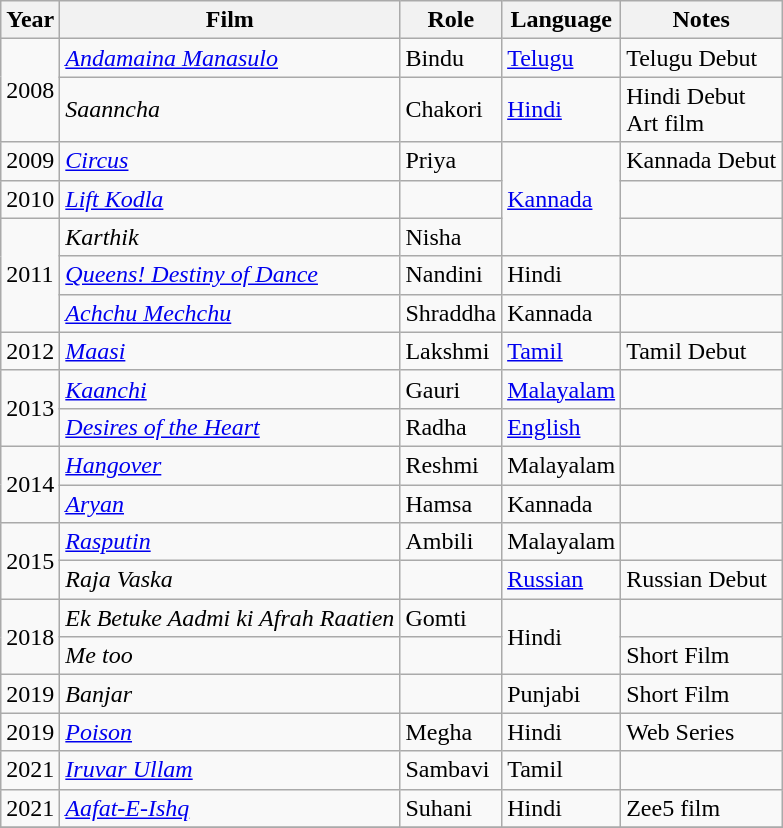<table class="wikitable sortable">
<tr>
<th>Year</th>
<th>Film</th>
<th>Role</th>
<th>Language</th>
<th>Notes</th>
</tr>
<tr>
<td rowspan="2">2008</td>
<td><em><a href='#'>Andamaina Manasulo</a></em></td>
<td>Bindu</td>
<td><a href='#'>Telugu</a></td>
<td>Telugu Debut</td>
</tr>
<tr>
<td><em>Saanncha</em></td>
<td>Chakori</td>
<td><a href='#'>Hindi</a></td>
<td>Hindi Debut<br>Art film</td>
</tr>
<tr>
<td>2009</td>
<td><em><a href='#'>Circus</a></em></td>
<td>Priya</td>
<td rowspan=3><a href='#'>Kannada</a></td>
<td>Kannada Debut</td>
</tr>
<tr>
<td>2010</td>
<td><em><a href='#'>Lift Kodla</a></em></td>
<td></td>
<td></td>
</tr>
<tr>
<td rowspan="3">2011</td>
<td><em>Karthik</em></td>
<td>Nisha</td>
<td></td>
</tr>
<tr>
<td><em><a href='#'>Queens! Destiny of Dance</a></em></td>
<td>Nandini</td>
<td>Hindi</td>
<td></td>
</tr>
<tr>
<td><em><a href='#'>Achchu Mechchu</a></em></td>
<td>Shraddha</td>
<td>Kannada</td>
<td></td>
</tr>
<tr>
<td>2012</td>
<td><em><a href='#'>Maasi</a></em></td>
<td>Lakshmi</td>
<td><a href='#'>Tamil</a></td>
<td>Tamil Debut</td>
</tr>
<tr>
<td rowspan="2">2013</td>
<td><em><a href='#'>Kaanchi</a></em></td>
<td>Gauri</td>
<td><a href='#'>Malayalam</a></td>
<td></td>
</tr>
<tr>
<td><em><a href='#'>Desires of the Heart</a></em></td>
<td>Radha</td>
<td><a href='#'>English</a></td>
<td></td>
</tr>
<tr>
<td rowspan="2">2014</td>
<td><em><a href='#'>Hangover</a></em></td>
<td>Reshmi</td>
<td>Malayalam</td>
<td></td>
</tr>
<tr>
<td><em><a href='#'>Aryan</a></em></td>
<td>Hamsa</td>
<td>Kannada</td>
<td></td>
</tr>
<tr>
<td rowspan="2">2015</td>
<td><em><a href='#'>Rasputin</a></em></td>
<td>Ambili</td>
<td>Malayalam</td>
<td></td>
</tr>
<tr>
<td><em>Raja Vaska</em></td>
<td></td>
<td><a href='#'>Russian</a></td>
<td>Russian Debut</td>
</tr>
<tr>
<td rowspan="2">2018</td>
<td><em>Ek Betuke Aadmi ki Afrah Raatien</em></td>
<td>Gomti</td>
<td rowspan=2>Hindi</td>
<td></td>
</tr>
<tr>
<td><em>Me too</em></td>
<td></td>
<td>Short Film</td>
</tr>
<tr>
<td>2019</td>
<td><em>Banjar</em></td>
<td></td>
<td>Punjabi</td>
<td>Short Film</td>
</tr>
<tr>
<td>2019</td>
<td><em><a href='#'>Poison</a></em></td>
<td>Megha</td>
<td>Hindi</td>
<td>Web Series</td>
</tr>
<tr>
<td>2021</td>
<td><em><a href='#'>Iruvar Ullam</a></em></td>
<td>Sambavi</td>
<td>Tamil</td>
<td></td>
</tr>
<tr>
<td>2021</td>
<td><em><a href='#'>Aafat-E-Ishq</a></em></td>
<td>Suhani</td>
<td>Hindi</td>
<td>Zee5 film</td>
</tr>
<tr>
</tr>
</table>
